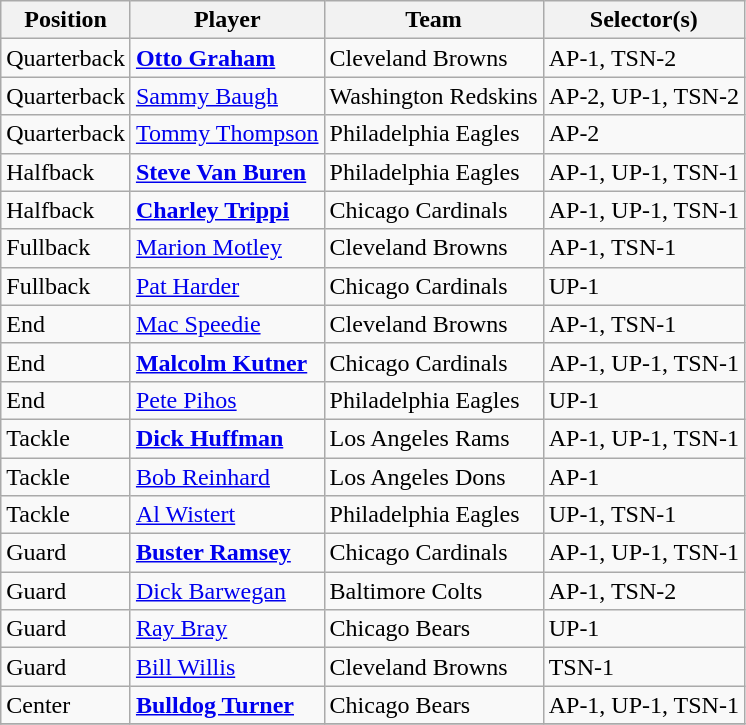<table class="wikitable" style="text-align:left;">
<tr>
<th>Position</th>
<th>Player</th>
<th>Team</th>
<th>Selector(s)</th>
</tr>
<tr>
<td>Quarterback</td>
<td><strong><a href='#'>Otto Graham</a></strong></td>
<td>Cleveland Browns</td>
<td>AP-1, TSN-2</td>
</tr>
<tr>
<td>Quarterback</td>
<td><a href='#'>Sammy Baugh</a></td>
<td>Washington Redskins</td>
<td>AP-2, UP-1, TSN-2</td>
</tr>
<tr>
<td>Quarterback</td>
<td><a href='#'>Tommy Thompson</a></td>
<td>Philadelphia Eagles</td>
<td>AP-2</td>
</tr>
<tr>
<td>Halfback</td>
<td><strong><a href='#'>Steve Van Buren</a></strong></td>
<td>Philadelphia Eagles</td>
<td>AP-1, UP-1, TSN-1</td>
</tr>
<tr>
<td>Halfback</td>
<td><strong><a href='#'>Charley Trippi</a></strong></td>
<td>Chicago Cardinals</td>
<td>AP-1, UP-1, TSN-1</td>
</tr>
<tr>
<td>Fullback</td>
<td><a href='#'>Marion Motley</a></td>
<td>Cleveland Browns</td>
<td>AP-1, TSN-1</td>
</tr>
<tr>
<td>Fullback</td>
<td><a href='#'>Pat Harder</a></td>
<td>Chicago Cardinals</td>
<td>UP-1</td>
</tr>
<tr>
<td>End</td>
<td><a href='#'>Mac Speedie</a></td>
<td>Cleveland Browns</td>
<td>AP-1, TSN-1</td>
</tr>
<tr>
<td>End</td>
<td><strong><a href='#'>Malcolm Kutner</a></strong></td>
<td>Chicago Cardinals</td>
<td>AP-1, UP-1, TSN-1</td>
</tr>
<tr>
<td>End</td>
<td><a href='#'>Pete Pihos</a></td>
<td>Philadelphia Eagles</td>
<td>UP-1</td>
</tr>
<tr>
<td>Tackle</td>
<td><strong><a href='#'>Dick Huffman</a></strong></td>
<td>Los Angeles Rams</td>
<td>AP-1, UP-1, TSN-1</td>
</tr>
<tr>
<td>Tackle</td>
<td><a href='#'>Bob Reinhard</a></td>
<td>Los Angeles Dons</td>
<td>AP-1</td>
</tr>
<tr>
<td>Tackle</td>
<td><a href='#'>Al Wistert</a></td>
<td>Philadelphia Eagles</td>
<td>UP-1, TSN-1</td>
</tr>
<tr>
<td>Guard</td>
<td><strong><a href='#'>Buster Ramsey</a></strong></td>
<td>Chicago Cardinals</td>
<td>AP-1, UP-1, TSN-1</td>
</tr>
<tr>
<td>Guard</td>
<td><a href='#'>Dick Barwegan</a></td>
<td>Baltimore Colts</td>
<td>AP-1, TSN-2</td>
</tr>
<tr>
<td>Guard</td>
<td><a href='#'>Ray Bray</a></td>
<td>Chicago Bears</td>
<td>UP-1</td>
</tr>
<tr>
<td>Guard</td>
<td><a href='#'>Bill Willis</a></td>
<td>Cleveland Browns</td>
<td>TSN-1</td>
</tr>
<tr>
<td>Center</td>
<td><strong><a href='#'>Bulldog Turner</a></strong></td>
<td>Chicago Bears</td>
<td>AP-1, UP-1, TSN-1</td>
</tr>
<tr>
</tr>
</table>
